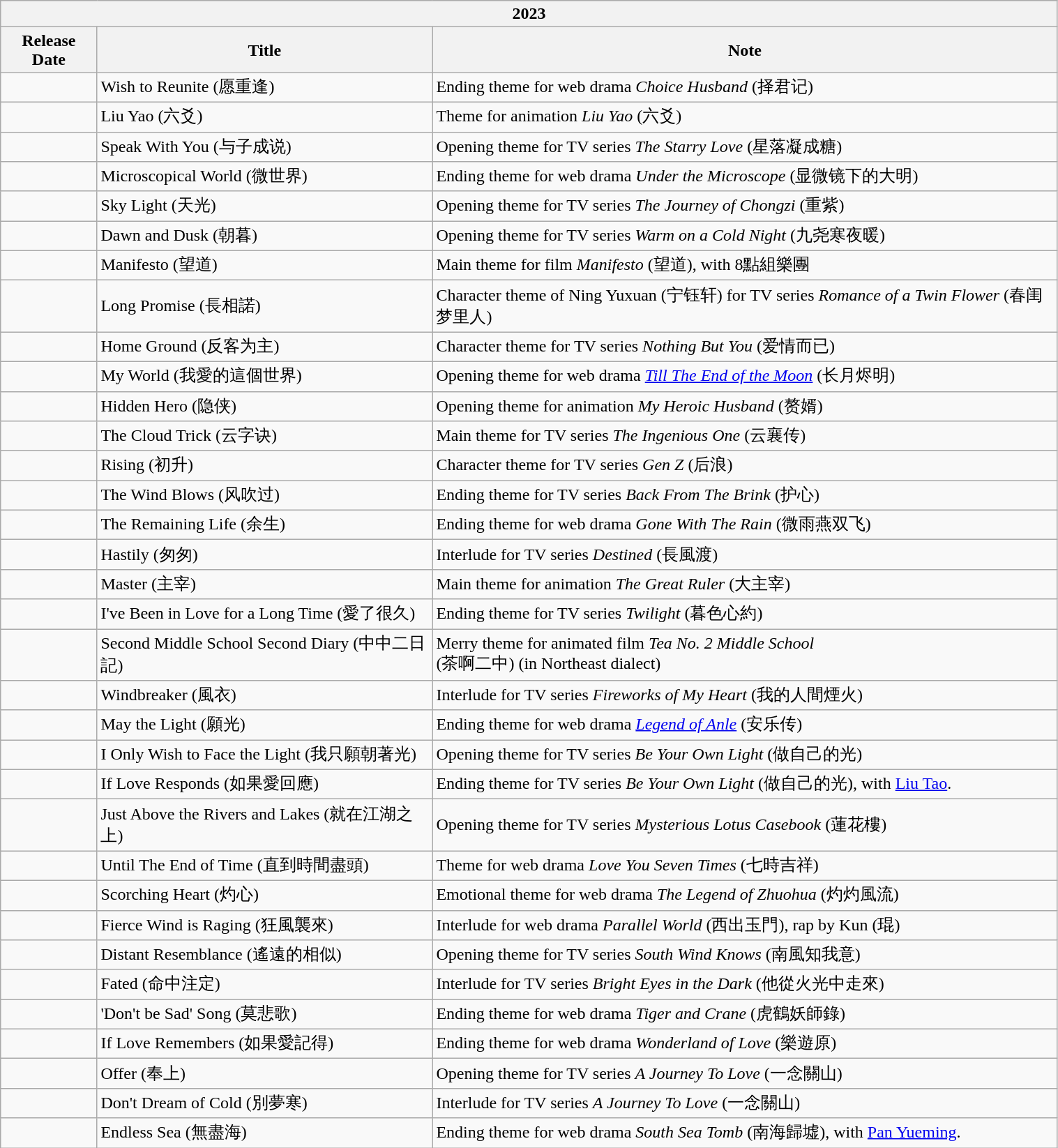<table class="wikitable collapsible collapsed" style="width:80%">
<tr>
<th colspan="3">2023</th>
</tr>
<tr>
<th>Release Date</th>
<th>Title</th>
<th>Note</th>
</tr>
<tr>
<td></td>
<td>Wish to Reunite (愿重逢)</td>
<td>Ending theme for web drama <em>Choice Husband</em> (择君记)</td>
</tr>
<tr>
<td></td>
<td>Liu Yao (六爻)</td>
<td>Theme for animation <em>Liu Yao</em> (六爻)</td>
</tr>
<tr>
<td></td>
<td>Speak With You (与子成说)</td>
<td>Opening theme for TV series <em>The Starry Love</em> (星落凝成糖)</td>
</tr>
<tr>
<td></td>
<td>Microscopical World (微世界)</td>
<td>Ending theme for web drama <em>Under the Microscope</em> (显微镜下的大明)</td>
</tr>
<tr>
<td></td>
<td>Sky Light (天光)</td>
<td>Opening theme for TV series <em>The Journey of Chongzi</em> (重紫)</td>
</tr>
<tr>
<td></td>
<td>Dawn and Dusk (朝暮)</td>
<td>Opening theme for TV series <em>Warm on a Cold Night</em> (九尧寒夜暖)</td>
</tr>
<tr>
<td></td>
<td>Manifesto (望道)</td>
<td>Main theme for film <em>Manifesto</em> (望道), with 8點組樂團</td>
</tr>
<tr>
<td></td>
<td>Long Promise (長相諾)</td>
<td>Character theme of Ning Yuxuan (宁钰轩) for TV series <em>Romance of a Twin Flower</em> (春闺梦里人)</td>
</tr>
<tr>
<td></td>
<td>Home Ground (反客为主)</td>
<td>Character theme for TV series <em>Nothing But You</em> (爱情而已)</td>
</tr>
<tr>
<td></td>
<td>My World (我愛的這個世界)</td>
<td>Opening theme for web drama <em><a href='#'>Till The End of the Moon</a></em> (长月烬明)</td>
</tr>
<tr>
<td></td>
<td>Hidden Hero (隐侠)</td>
<td>Opening theme for animation <em>My Heroic Husband</em> (赘婿)</td>
</tr>
<tr>
<td></td>
<td>The Cloud Trick (云字诀)</td>
<td>Main theme for TV series <em>The Ingenious One</em> (云襄传)</td>
</tr>
<tr>
<td></td>
<td>Rising (初升)</td>
<td>Character theme for TV series <em>Gen Z</em> (后浪)</td>
</tr>
<tr>
<td></td>
<td>The Wind Blows (风吹过)</td>
<td>Ending theme for TV series <em>Back From The Brink</em> (护心)</td>
</tr>
<tr>
<td></td>
<td>The Remaining Life (余生)</td>
<td>Ending theme for web drama <em>Gone With The Rain</em> (微雨燕双飞)</td>
</tr>
<tr>
<td></td>
<td>Hastily (匆匆)</td>
<td>Interlude for TV series <em>Destined</em> (長風渡)</td>
</tr>
<tr>
<td></td>
<td>Master (主宰)</td>
<td>Main theme for animation <em>The Great Ruler</em> (大主宰)</td>
</tr>
<tr>
<td></td>
<td>I've Been in Love for a Long Time (愛了很久)</td>
<td>Ending theme for TV series <em>Twilight</em> (暮色心約)</td>
</tr>
<tr>
<td></td>
<td>Second Middle School Second Diary (中中二日記)</td>
<td>Merry theme for animated film <em>Tea No. 2 Middle School</em><br>(茶啊二中) (in Northeast dialect)</td>
</tr>
<tr>
<td></td>
<td>Windbreaker (風衣)</td>
<td>Interlude for TV series <em>Fireworks of My Heart</em> (我的人間煙火)</td>
</tr>
<tr>
<td></td>
<td>May the Light (願光)</td>
<td>Ending theme for web drama <em><a href='#'>Legend of Anle</a></em> (安乐传)</td>
</tr>
<tr>
<td></td>
<td>I Only Wish to Face the Light (我只願朝著光)</td>
<td>Opening theme for TV series <em>Be Your Own Light</em> (做自己的光)</td>
</tr>
<tr>
<td></td>
<td>If Love Responds (如果愛回應)</td>
<td>Ending theme for TV series <em>Be Your Own Light</em> (做自己的光), with <a href='#'>Liu Tao</a>.</td>
</tr>
<tr>
<td></td>
<td>Just Above the Rivers and Lakes (就在江湖之上)</td>
<td>Opening theme for TV series <em>Mysterious Lotus Casebook</em> (蓮花樓)</td>
</tr>
<tr>
<td></td>
<td>Until The End of Time (直到時間盡頭)</td>
<td>Theme for web drama <em>Love You Seven Times</em> (七時吉祥)</td>
</tr>
<tr>
<td></td>
<td>Scorching Heart (灼心)</td>
<td>Emotional theme for web drama <em>The Legend of Zhuohua</em> (灼灼風流)</td>
</tr>
<tr>
<td></td>
<td>Fierce Wind is Raging (狂風襲來)</td>
<td>Interlude for web drama <em>Parallel World</em> (西出玉門), rap by Kun (琨)</td>
</tr>
<tr>
<td></td>
<td>Distant Resemblance (遙遠的相似)</td>
<td>Opening theme for TV series <em>South Wind Knows</em> (南風知我意)</td>
</tr>
<tr>
<td></td>
<td>Fated (命中注定)</td>
<td>Interlude for TV series <em>Bright Eyes in the Dark</em> (他從火光中走來)</td>
</tr>
<tr>
<td></td>
<td>'Don't be Sad' Song (莫悲歌)</td>
<td>Ending theme for web drama <em>Tiger and Crane</em> (虎鶴妖師錄)</td>
</tr>
<tr>
<td></td>
<td>If Love Remembers (如果愛記得)</td>
<td>Ending theme for web drama <em>Wonderland of Love</em> (樂遊原)</td>
</tr>
<tr>
<td></td>
<td>Offer (奉上)</td>
<td>Opening theme for TV series <em>A Journey To Love</em> (一念關山)</td>
</tr>
<tr>
<td></td>
<td>Don't Dream of Cold (別夢寒)</td>
<td>Interlude for TV series <em>A Journey To Love</em> (一念關山)</td>
</tr>
<tr>
<td></td>
<td>Endless Sea (無盡海)</td>
<td>Ending theme for web drama <em>South Sea Tomb</em> (南海歸墟), with <a href='#'>Pan Yueming</a>.</td>
</tr>
</table>
